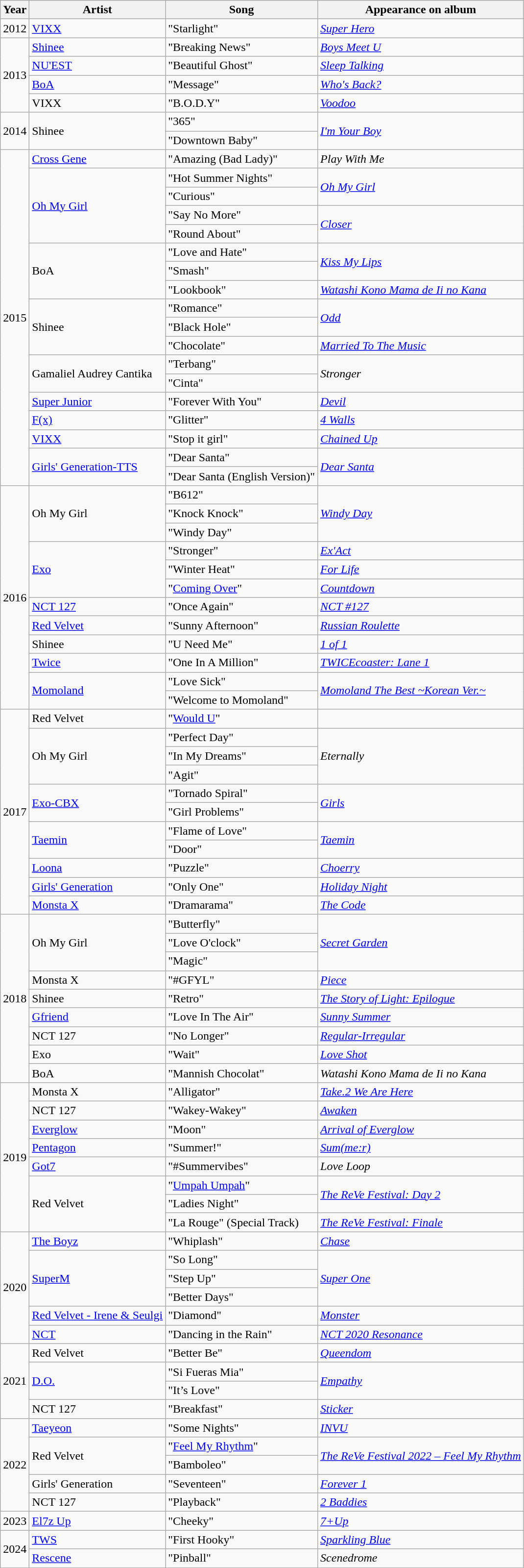<table class="wikitable">
<tr>
<th>Year</th>
<th>Artist</th>
<th>Song</th>
<th>Appearance on album</th>
</tr>
<tr>
<td>2012</td>
<td><a href='#'>VIXX</a></td>
<td>"Starlight"</td>
<td><em><a href='#'>Super Hero</a></em></td>
</tr>
<tr>
<td rowspan="4">2013</td>
<td><a href='#'>Shinee</a></td>
<td>"Breaking News"</td>
<td><em><a href='#'>Boys Meet U</a></em></td>
</tr>
<tr>
<td><a href='#'>NU'EST</a></td>
<td>"Beautiful Ghost"</td>
<td><em><a href='#'>Sleep Talking</a></em></td>
</tr>
<tr>
<td><a href='#'>BoA</a></td>
<td>"Message"</td>
<td><em><a href='#'>Who's Back?</a></em></td>
</tr>
<tr>
<td>VIXX</td>
<td>"B.O.D.Y"</td>
<td><em><a href='#'>Voodoo</a></em></td>
</tr>
<tr>
<td rowspan="2">2014</td>
<td rowspan="2">Shinee</td>
<td>"365"</td>
<td rowspan="2"><em><a href='#'>I'm Your Boy</a></em></td>
</tr>
<tr>
<td>"Downtown Baby"</td>
</tr>
<tr>
<td rowspan="18">2015</td>
<td><a href='#'>Cross Gene</a></td>
<td>"Amazing (Bad Lady)"</td>
<td><em>Play With Me</em></td>
</tr>
<tr>
<td rowspan="4"><a href='#'>Oh My Girl</a></td>
<td>"Hot Summer Nights"</td>
<td rowspan="2"><em><a href='#'>Oh My Girl</a></em></td>
</tr>
<tr>
<td>"Curious"</td>
</tr>
<tr>
<td>"Say No More"</td>
<td rowspan="2"><em><a href='#'>Closer</a></em></td>
</tr>
<tr>
<td>"Round About"</td>
</tr>
<tr>
<td rowspan="3">BoA</td>
<td>"Love and Hate"</td>
<td rowspan="2"><em><a href='#'>Kiss My Lips</a></em></td>
</tr>
<tr>
<td>"Smash"</td>
</tr>
<tr>
<td>"Lookbook"</td>
<td><em><a href='#'>Watashi Kono Mama de Ii no Kana</a></em></td>
</tr>
<tr>
<td rowspan="3">Shinee</td>
<td>"Romance"</td>
<td rowspan="2"><em><a href='#'>Odd</a></em></td>
</tr>
<tr>
<td>"Black Hole"</td>
</tr>
<tr>
<td>"Chocolate"</td>
<td><em><a href='#'>Married To The Music</a></em></td>
</tr>
<tr>
<td rowspan="2">Gamaliel Audrey Cantika</td>
<td>"Terbang"</td>
<td rowspan="2"><em>Stronger</em></td>
</tr>
<tr>
<td>"Cinta"</td>
</tr>
<tr>
<td><a href='#'>Super Junior</a></td>
<td>"Forever With You"</td>
<td><em><a href='#'>Devil</a></em></td>
</tr>
<tr>
<td><a href='#'>F(x)</a></td>
<td>"Glitter"</td>
<td><em><a href='#'>4 Walls</a></em></td>
</tr>
<tr>
<td><a href='#'>VIXX</a></td>
<td>"Stop it girl"</td>
<td><em><a href='#'>Chained Up</a></em></td>
</tr>
<tr>
<td rowspan="2"><a href='#'>Girls' Generation-TTS</a></td>
<td>"Dear Santa"</td>
<td rowspan="2"><em><a href='#'>Dear Santa</a></em></td>
</tr>
<tr>
<td>"Dear Santa (English Version)"</td>
</tr>
<tr>
<td rowspan="12">2016</td>
<td rowspan="3">Oh My Girl</td>
<td>"B612"</td>
<td rowspan="3"><em><a href='#'>Windy Day</a></em></td>
</tr>
<tr>
<td>"Knock Knock"</td>
</tr>
<tr>
<td>"Windy Day"</td>
</tr>
<tr>
<td rowspan="3"><a href='#'>Exo</a></td>
<td>"Stronger"</td>
<td><em><a href='#'>Ex'Act</a></em></td>
</tr>
<tr>
<td>"Winter Heat"</td>
<td><em><a href='#'>For Life</a></em></td>
</tr>
<tr>
<td>"<a href='#'>Coming Over</a>"</td>
<td><em><a href='#'>Countdown</a></em></td>
</tr>
<tr>
<td><a href='#'>NCT 127</a></td>
<td>"Once Again"</td>
<td><em><a href='#'>NCT #127</a></em></td>
</tr>
<tr>
<td><a href='#'>Red Velvet</a></td>
<td>"Sunny Afternoon"</td>
<td><em><a href='#'>Russian Roulette</a></em></td>
</tr>
<tr>
<td>Shinee</td>
<td>"U Need Me"</td>
<td><em><a href='#'>1 of 1</a></em></td>
</tr>
<tr>
<td><a href='#'>Twice</a></td>
<td>"One In A Million"</td>
<td><em><a href='#'>TWICEcoaster: Lane 1</a></em></td>
</tr>
<tr>
<td rowspan="2"><a href='#'>Momoland</a></td>
<td>"Love Sick"</td>
<td rowspan="2"><em><a href='#'>Momoland The Best ~Korean Ver.~</a></em></td>
</tr>
<tr>
<td>"Welcome to Momoland"</td>
</tr>
<tr>
<td rowspan="11">2017</td>
<td>Red Velvet</td>
<td>"<a href='#'>Would U</a>"</td>
<td></td>
</tr>
<tr>
<td rowspan="3">Oh My Girl</td>
<td>"Perfect Day"</td>
<td rowspan="3"><em>Eternally</em></td>
</tr>
<tr>
<td>"In My Dreams"</td>
</tr>
<tr>
<td>"Agit"</td>
</tr>
<tr>
<td rowspan="2"><a href='#'>Exo-CBX</a></td>
<td>"Tornado Spiral"</td>
<td rowspan="2"><em><a href='#'>Girls</a></em></td>
</tr>
<tr>
<td>"Girl Problems"</td>
</tr>
<tr>
<td rowspan="2"><a href='#'>Taemin</a></td>
<td>"Flame of Love"</td>
<td rowspan="2"><em><a href='#'>Taemin</a></em></td>
</tr>
<tr>
<td>"Door"</td>
</tr>
<tr>
<td><a href='#'>Loona</a></td>
<td>"Puzzle"</td>
<td><em><a href='#'>Choerry</a></em></td>
</tr>
<tr>
<td><a href='#'>Girls' Generation</a></td>
<td>"Only One"</td>
<td><em><a href='#'>Holiday Night</a></em></td>
</tr>
<tr>
<td><a href='#'>Monsta X</a></td>
<td>"Dramarama"</td>
<td><em><a href='#'>The Code</a></em></td>
</tr>
<tr>
<td rowspan="9">2018</td>
<td rowspan="3">Oh My Girl</td>
<td>"Butterfly"</td>
<td rowspan="3"><em><a href='#'>Secret Garden</a></em></td>
</tr>
<tr>
<td>"Love O'clock"</td>
</tr>
<tr>
<td>"Magic"</td>
</tr>
<tr>
<td>Monsta X</td>
<td>"#GFYL"</td>
<td><em><a href='#'>Piece</a></em></td>
</tr>
<tr>
<td>Shinee</td>
<td>"Retro"</td>
<td><a href='#'><em>The Story of Light: Epilogue</em></a></td>
</tr>
<tr>
<td><a href='#'>Gfriend</a></td>
<td>"Love In The Air"</td>
<td><em><a href='#'>Sunny Summer</a></em></td>
</tr>
<tr>
<td>NCT 127</td>
<td>"No Longer"</td>
<td><em><a href='#'>Regular-Irregular</a></em></td>
</tr>
<tr>
<td>Exo</td>
<td>"Wait"</td>
<td><em><a href='#'>Love Shot</a></em></td>
</tr>
<tr>
<td>BoA</td>
<td>"Mannish Chocolat"</td>
<td><em>Watashi Kono Mama de Ii no Kana</em></td>
</tr>
<tr>
<td rowspan="8">2019</td>
<td>Monsta X</td>
<td>"Alligator"</td>
<td><em><a href='#'>Take.2 We Are Here</a></em></td>
</tr>
<tr>
<td>NCT 127</td>
<td>"Wakey-Wakey"</td>
<td><em><a href='#'>Awaken</a></em></td>
</tr>
<tr>
<td><a href='#'>Everglow</a></td>
<td>"Moon"</td>
<td><em><a href='#'>Arrival of Everglow</a></em></td>
</tr>
<tr>
<td><a href='#'>Pentagon</a></td>
<td>"Summer!"</td>
<td><em><a href='#'>Sum(me:r)</a></em></td>
</tr>
<tr>
<td><a href='#'>Got7</a></td>
<td>"#Summervibes"</td>
<td><em>Love Loop</em></td>
</tr>
<tr>
<td rowspan="3">Red Velvet</td>
<td>"<a href='#'>Umpah Umpah</a>"</td>
<td rowspan="2"><em><a href='#'>The ReVe Festival: Day 2</a></em></td>
</tr>
<tr>
<td>"Ladies Night"</td>
</tr>
<tr>
<td>"La Rouge" (Special Track)</td>
<td><em><a href='#'>The ReVe Festival: Finale</a></em></td>
</tr>
<tr>
<td rowspan="6">2020</td>
<td><a href='#'>The Boyz</a></td>
<td>"Whiplash"</td>
<td><em><a href='#'>Chase</a></em></td>
</tr>
<tr>
<td rowspan="3"><a href='#'>SuperM</a></td>
<td>"So Long"</td>
<td rowspan="3"><em><a href='#'>Super One</a></em></td>
</tr>
<tr>
<td>"Step Up"</td>
</tr>
<tr>
<td>"Better Days"</td>
</tr>
<tr>
<td><a href='#'>Red Velvet - Irene & Seulgi</a></td>
<td>"Diamond"</td>
<td><em><a href='#'>Monster</a></em></td>
</tr>
<tr>
<td><a href='#'>NCT</a></td>
<td>"Dancing in the Rain"</td>
<td><em><a href='#'>NCT 2020 Resonance</a></em></td>
</tr>
<tr>
<td rowspan="4">2021</td>
<td>Red Velvet</td>
<td>"Better Be"</td>
<td><em><a href='#'>Queendom</a></em></td>
</tr>
<tr>
<td rowspan="2"><a href='#'>D.O.</a></td>
<td>"Si Fueras Mia"</td>
<td rowspan="2"><em><a href='#'>Empathy</a></em></td>
</tr>
<tr>
<td>"It’s Love"</td>
</tr>
<tr>
<td>NCT 127</td>
<td>"Breakfast"</td>
<td><em><a href='#'>Sticker</a></em></td>
</tr>
<tr>
<td rowspan="5">2022</td>
<td><a href='#'>Taeyeon</a></td>
<td>"Some Nights"</td>
<td><em><a href='#'>INVU</a></em></td>
</tr>
<tr>
<td rowspan="2">Red Velvet</td>
<td>"<a href='#'>Feel My Rhythm</a>"</td>
<td rowspan="2"><em><a href='#'>The ReVe Festival 2022 – Feel My Rhythm</a></em></td>
</tr>
<tr>
<td>"Bamboleo"</td>
</tr>
<tr>
<td>Girls' Generation</td>
<td>"Seventeen"</td>
<td><em><a href='#'>Forever 1</a></em></td>
</tr>
<tr>
<td>NCT 127</td>
<td>"Playback"</td>
<td><em><a href='#'>2 Baddies</a></em></td>
</tr>
<tr>
<td>2023</td>
<td><a href='#'>El7z Up</a></td>
<td>"Cheeky"</td>
<td><em><a href='#'>7+Up</a></em></td>
</tr>
<tr>
<td rowspan="2">2024</td>
<td><a href='#'>TWS</a></td>
<td>"First Hooky"</td>
<td><em><a href='#'>Sparkling Blue</a></em></td>
</tr>
<tr>
<td><a href='#'>Rescene</a></td>
<td>"Pinball"</td>
<td><em>Scenedrome</em></td>
</tr>
</table>
